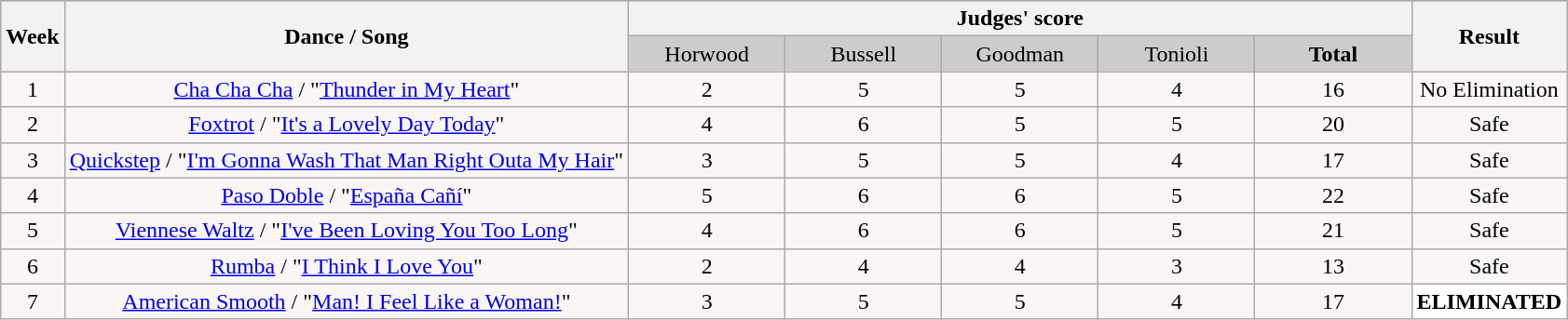<table class="wikitable collapsible collapsed">
<tr style="text-align:Center; background:#ccc;">
<th rowspan="2">Week</th>
<th rowspan="2">Dance / Song</th>
<th colspan="5">Judges' score</th>
<th rowspan="2">Result</th>
</tr>
<tr style="text-align:center; background:#ccc;">
<td style="width:10%; ">Horwood</td>
<td style="width:10%; ">Bussell</td>
<td style="width:10%; ">Goodman</td>
<td style="width:10%; ">Tonioli</td>
<td style="width:10%; "><strong>Total</strong></td>
</tr>
<tr style="text-align: center; background:#faf6f6;">
<td>1</td>
<td><a href='#'>Cha Cha Cha</a> / "<a href='#'>Thunder in My Heart</a>"</td>
<td>2</td>
<td>5</td>
<td>5</td>
<td>4</td>
<td><span>16</span></td>
<td>No Elimination</td>
</tr>
<tr style="text-align: center; background:#faf6f6;">
<td>2</td>
<td><a href='#'>Foxtrot</a> / "<a href='#'>It's a Lovely Day Today</a>"</td>
<td>4</td>
<td>6</td>
<td>5</td>
<td>5</td>
<td>20</td>
<td>Safe</td>
</tr>
<tr style="text-align: center; background:#faf6f6;">
<td>3</td>
<td><a href='#'>Quickstep</a> / "<a href='#'>I'm Gonna Wash That Man Right Outa My Hair</a>"</td>
<td>3</td>
<td>5</td>
<td>5</td>
<td>4</td>
<td><span>17</span></td>
<td>Safe</td>
</tr>
<tr style="text-align: center; background:#faf6f6;">
<td>4</td>
<td><a href='#'>Paso Doble</a> / "<a href='#'>España Cañí</a>"</td>
<td>5</td>
<td>6</td>
<td>6</td>
<td>5</td>
<td>22</td>
<td>Safe</td>
</tr>
<tr style="text-align: center; background:#faf6f6;">
<td>5</td>
<td><a href='#'>Viennese Waltz</a> / "<a href='#'>I've Been Loving You Too Long</a>"</td>
<td>4</td>
<td>6</td>
<td>6</td>
<td>5</td>
<td>21</td>
<td>Safe</td>
</tr>
<tr style="text-align: center; background:#faf6f6;">
<td>6</td>
<td><a href='#'>Rumba</a> / "<a href='#'>I Think I Love You</a>"</td>
<td>2</td>
<td>4</td>
<td>4</td>
<td>3</td>
<td><span>13</span></td>
<td>Safe</td>
</tr>
<tr style="text-align: center; background:#faf6f6;">
<td>7</td>
<td><a href='#'>American Smooth</a> / "<a href='#'>Man! I Feel Like a Woman!</a>"</td>
<td>3</td>
<td>5</td>
<td>5</td>
<td>4</td>
<td><span>17</span></td>
<td style="background:white;"><strong>ELIMINATED</strong></td>
</tr>
</table>
